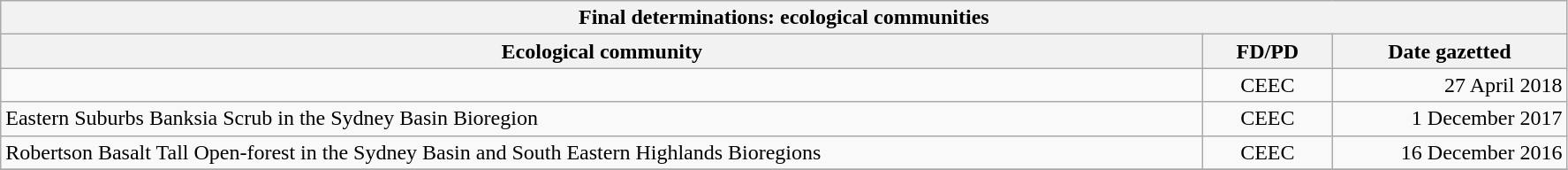<table class="wikitable sortable">
<tr>
<th colspan=3>Final determinations: ecological communities</th>
</tr>
<tr>
<th scope="col" width="900px">Ecological community</th>
<th scope="col" width="90px">FD/PD</th>
<th scope="col" width="170px">Date gazetted</th>
</tr>
<tr>
<td></td>
<td align="center">CEEC</td>
<td align="right">27 April 2018</td>
</tr>
<tr>
<td>Eastern Suburbs Banksia Scrub in the Sydney Basin Bioregion</td>
<td align="center">CEEC</td>
<td align="right">1 December 2017</td>
</tr>
<tr>
<td>Robertson Basalt Tall Open-forest in the Sydney Basin and South Eastern Highlands Bioregions</td>
<td align="center">CEEC</td>
<td align="right">16 December 2016</td>
</tr>
<tr>
</tr>
</table>
